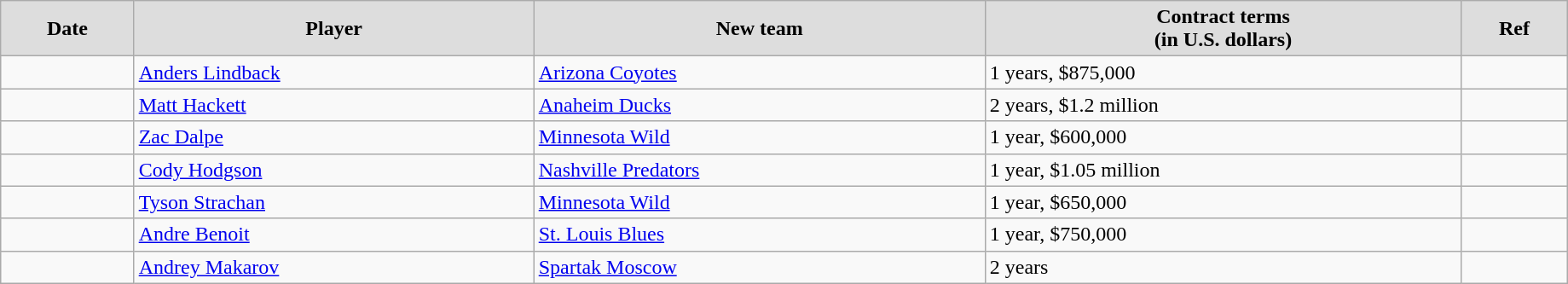<table class="wikitable" width=97%>
<tr align="center" bgcolor="#dddddd">
<td><strong>Date</strong></td>
<td><strong>Player</strong></td>
<td><strong>New team</strong></td>
<td><strong>Contract terms</strong><br><strong>(in U.S. dollars)</strong></td>
<td><strong>Ref</strong></td>
</tr>
<tr>
<td></td>
<td><a href='#'>Anders Lindback</a></td>
<td><a href='#'>Arizona Coyotes</a></td>
<td>1 years, $875,000</td>
<td></td>
</tr>
<tr>
<td></td>
<td><a href='#'>Matt Hackett</a></td>
<td><a href='#'>Anaheim Ducks</a></td>
<td>2 years, $1.2 million</td>
<td></td>
</tr>
<tr>
<td></td>
<td><a href='#'>Zac Dalpe</a></td>
<td><a href='#'>Minnesota Wild</a></td>
<td>1 year, $600,000</td>
<td></td>
</tr>
<tr>
<td></td>
<td><a href='#'>Cody Hodgson</a></td>
<td><a href='#'>Nashville Predators</a></td>
<td>1 year, $1.05 million</td>
<td></td>
</tr>
<tr>
<td></td>
<td><a href='#'>Tyson Strachan</a></td>
<td><a href='#'>Minnesota Wild</a></td>
<td>1 year, $650,000</td>
<td></td>
</tr>
<tr>
<td></td>
<td><a href='#'>Andre Benoit</a></td>
<td><a href='#'>St. Louis Blues</a></td>
<td>1 year, $750,000</td>
<td></td>
</tr>
<tr>
<td></td>
<td><a href='#'>Andrey Makarov</a></td>
<td><a href='#'>Spartak Moscow</a></td>
<td>2 years</td>
<td></td>
</tr>
</table>
